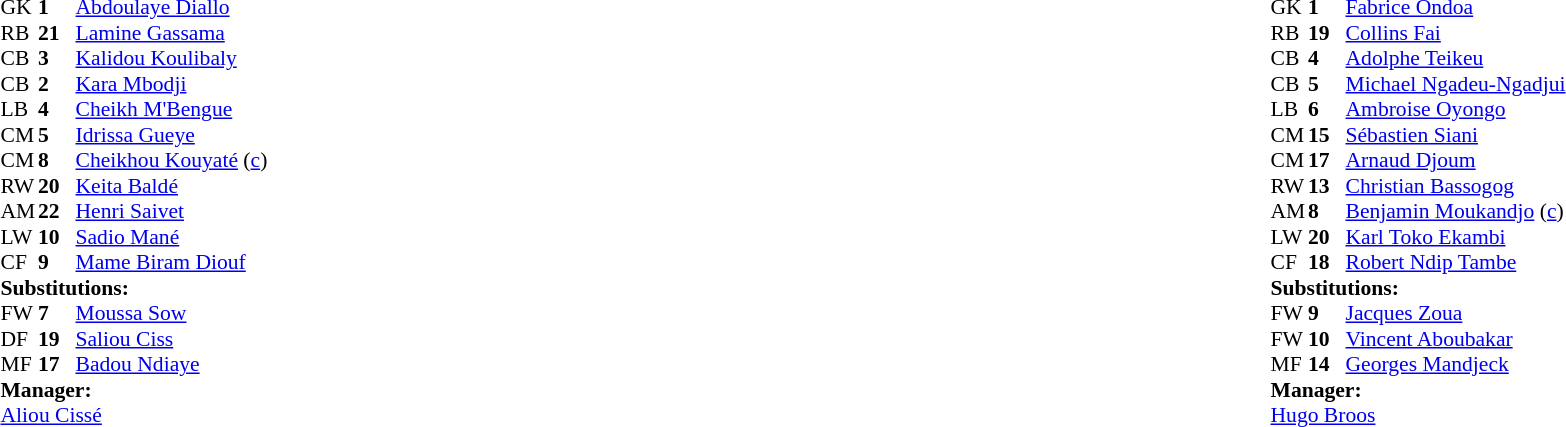<table width="100%">
<tr>
<td valign="top" width="40%"><br><table style="font-size:90%" cellspacing="0" cellpadding="0">
<tr>
<th width=25></th>
<th width=25></th>
</tr>
<tr>
<td>GK</td>
<td><strong>1</strong></td>
<td><a href='#'>Abdoulaye Diallo</a></td>
</tr>
<tr>
<td>RB</td>
<td><strong>21</strong></td>
<td><a href='#'>Lamine Gassama</a></td>
</tr>
<tr>
<td>CB</td>
<td><strong>3</strong></td>
<td><a href='#'>Kalidou Koulibaly</a></td>
</tr>
<tr>
<td>CB</td>
<td><strong>2</strong></td>
<td><a href='#'>Kara Mbodji</a></td>
</tr>
<tr>
<td>LB</td>
<td><strong>4</strong></td>
<td><a href='#'>Cheikh M'Bengue</a></td>
<td></td>
<td></td>
</tr>
<tr>
<td>CM</td>
<td><strong>5</strong></td>
<td><a href='#'>Idrissa Gueye</a></td>
</tr>
<tr>
<td>CM</td>
<td><strong>8</strong></td>
<td><a href='#'>Cheikhou Kouyaté</a> (<a href='#'>c</a>)</td>
<td></td>
<td></td>
</tr>
<tr>
<td>RW</td>
<td><strong>20</strong></td>
<td><a href='#'>Keita Baldé</a></td>
</tr>
<tr>
<td>AM</td>
<td><strong>22</strong></td>
<td><a href='#'>Henri Saivet</a></td>
</tr>
<tr>
<td>LW</td>
<td><strong>10</strong></td>
<td><a href='#'>Sadio Mané</a></td>
</tr>
<tr>
<td>CF</td>
<td><strong>9</strong></td>
<td><a href='#'>Mame Biram Diouf</a></td>
<td></td>
<td></td>
</tr>
<tr>
<td colspan=3><strong>Substitutions:</strong></td>
</tr>
<tr>
<td>FW</td>
<td><strong>7</strong></td>
<td><a href='#'>Moussa Sow</a></td>
<td></td>
<td></td>
</tr>
<tr>
<td>DF</td>
<td><strong>19</strong></td>
<td><a href='#'>Saliou Ciss</a></td>
<td></td>
<td></td>
</tr>
<tr>
<td>MF</td>
<td><strong>17</strong></td>
<td><a href='#'>Badou Ndiaye</a></td>
<td></td>
<td></td>
</tr>
<tr>
<td colspan=3><strong>Manager:</strong></td>
</tr>
<tr>
<td colspan=3><a href='#'>Aliou Cissé</a></td>
</tr>
</table>
</td>
<td valign="top"></td>
<td valign="top" width="50%"><br><table style="font-size:90%; margin:auto" cellspacing="0" cellpadding="0">
<tr>
<th width=25></th>
<th width=25></th>
</tr>
<tr>
<td>GK</td>
<td><strong>1</strong></td>
<td><a href='#'>Fabrice Ondoa</a></td>
</tr>
<tr>
<td>RB</td>
<td><strong>19</strong></td>
<td><a href='#'>Collins Fai</a></td>
<td></td>
</tr>
<tr>
<td>CB</td>
<td><strong>4</strong></td>
<td><a href='#'>Adolphe Teikeu</a></td>
</tr>
<tr>
<td>CB</td>
<td><strong>5</strong></td>
<td><a href='#'>Michael Ngadeu-Ngadjui</a></td>
</tr>
<tr>
<td>LB</td>
<td><strong>6</strong></td>
<td><a href='#'>Ambroise Oyongo</a></td>
<td></td>
</tr>
<tr>
<td>CM</td>
<td><strong>15</strong></td>
<td><a href='#'>Sébastien Siani</a></td>
</tr>
<tr>
<td>CM</td>
<td><strong>17</strong></td>
<td><a href='#'>Arnaud Djoum</a></td>
<td></td>
<td></td>
</tr>
<tr>
<td>RW</td>
<td><strong>13</strong></td>
<td><a href='#'>Christian Bassogog</a></td>
</tr>
<tr>
<td>AM</td>
<td><strong>8</strong></td>
<td><a href='#'>Benjamin Moukandjo</a> (<a href='#'>c</a>)</td>
</tr>
<tr>
<td>LW</td>
<td><strong>20</strong></td>
<td><a href='#'>Karl Toko Ekambi</a></td>
<td></td>
<td></td>
</tr>
<tr>
<td>CF</td>
<td><strong>18</strong></td>
<td><a href='#'>Robert Ndip Tambe</a></td>
<td></td>
<td></td>
</tr>
<tr>
<td colspan=3><strong>Substitutions:</strong></td>
</tr>
<tr>
<td>FW</td>
<td><strong>9</strong></td>
<td><a href='#'>Jacques Zoua</a></td>
<td></td>
<td></td>
</tr>
<tr>
<td>FW</td>
<td><strong>10</strong></td>
<td><a href='#'>Vincent Aboubakar</a></td>
<td></td>
<td></td>
</tr>
<tr>
<td>MF</td>
<td><strong>14</strong></td>
<td><a href='#'>Georges Mandjeck</a></td>
<td></td>
<td></td>
</tr>
<tr>
<td colspan=3><strong>Manager:</strong></td>
</tr>
<tr>
<td colspan=3> <a href='#'>Hugo Broos</a></td>
</tr>
</table>
</td>
</tr>
</table>
